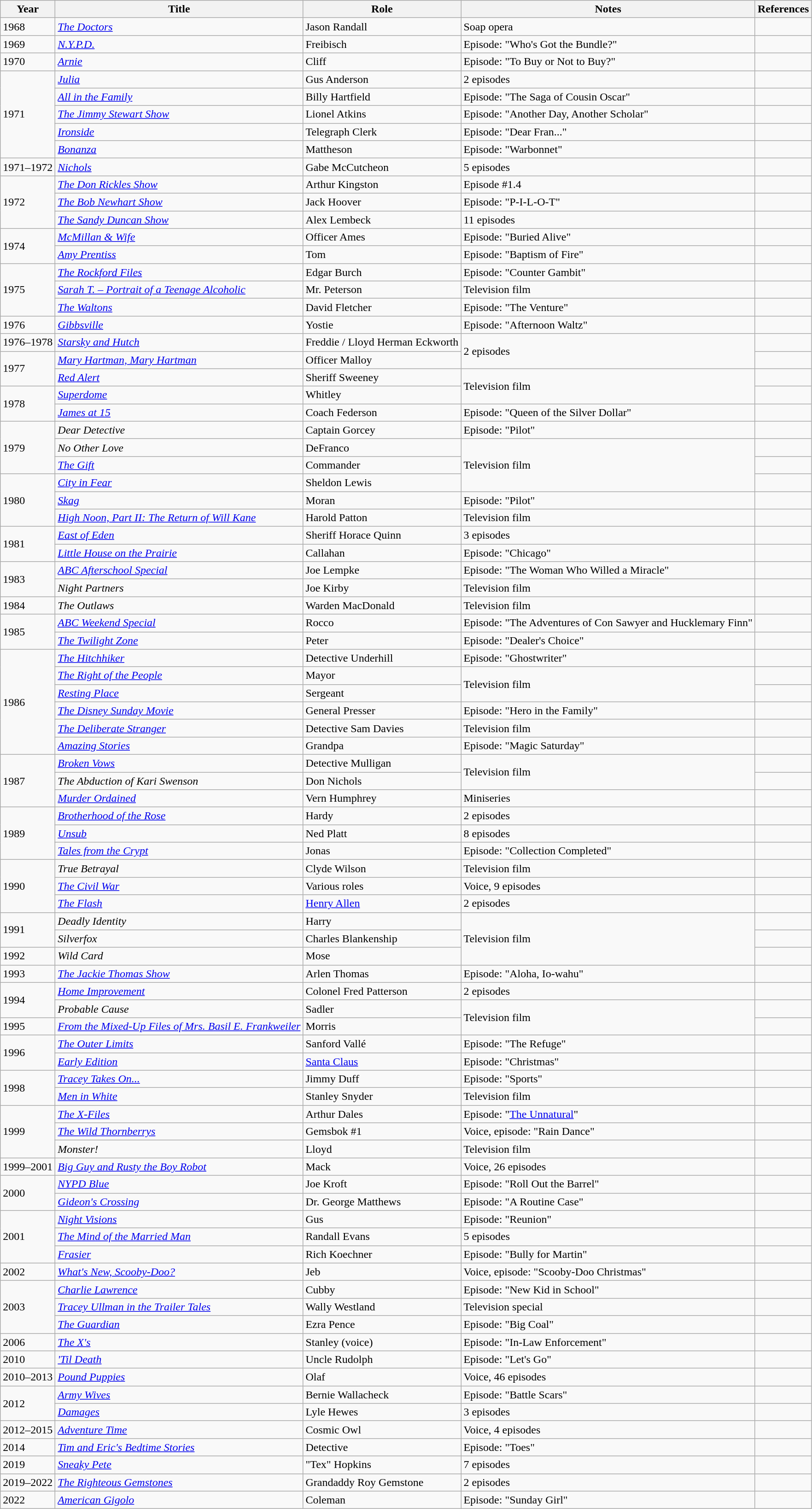<table class="wikitable sortable">
<tr>
<th scope="col">Year</th>
<th scope="col">Title</th>
<th scope="col">Role</th>
<th scope="col" class="unsortable">Notes</th>
<th scope="col" class="unsortable">References</th>
</tr>
<tr>
<td scope="row">1968</td>
<td><em><a href='#'>The Doctors</a></em></td>
<td>Jason Randall</td>
<td>Soap opera</td>
<td></td>
</tr>
<tr>
<td scope="row">1969</td>
<td><em><a href='#'>N.Y.P.D.</a></em></td>
<td>Freibisch</td>
<td>Episode: "Who's Got the Bundle?"</td>
<td></td>
</tr>
<tr>
<td scope="row">1970</td>
<td><em><a href='#'>Arnie</a></em></td>
<td>Cliff</td>
<td>Episode: "To Buy or Not to Buy?"</td>
<td></td>
</tr>
<tr>
<td rowspan="5" scope="row">1971</td>
<td><em><a href='#'>Julia</a></em></td>
<td>Gus Anderson</td>
<td>2 episodes</td>
<td></td>
</tr>
<tr>
<td><em><a href='#'>All in the Family</a></em></td>
<td>Billy Hartfield</td>
<td>Episode: "The Saga of Cousin Oscar"</td>
<td></td>
</tr>
<tr>
<td><em><a href='#'>The Jimmy Stewart Show</a></em></td>
<td>Lionel Atkins</td>
<td>Episode: "Another Day, Another Scholar"</td>
<td></td>
</tr>
<tr>
<td><em><a href='#'>Ironside</a></em></td>
<td>Telegraph Clerk</td>
<td>Episode: "Dear Fran..."</td>
<td></td>
</tr>
<tr>
<td><em><a href='#'>Bonanza</a></em></td>
<td>Mattheson</td>
<td>Episode: "Warbonnet"</td>
<td></td>
</tr>
<tr>
<td>1971–1972</td>
<td><em><a href='#'>Nichols</a></em></td>
<td>Gabe McCutcheon</td>
<td>5 episodes</td>
<td></td>
</tr>
<tr>
<td rowspan="3" scope="row">1972</td>
<td><em><a href='#'>The Don Rickles Show</a></em></td>
<td>Arthur Kingston</td>
<td>Episode #1.4</td>
<td></td>
</tr>
<tr>
<td><em><a href='#'>The Bob Newhart Show</a></em></td>
<td>Jack Hoover</td>
<td>Episode: "P-I-L-O-T"</td>
<td></td>
</tr>
<tr>
<td><em><a href='#'>The Sandy Duncan Show</a></em></td>
<td>Alex Lembeck</td>
<td>11 episodes</td>
<td></td>
</tr>
<tr>
<td rowspan="2" scope="row">1974</td>
<td><em><a href='#'>McMillan & Wife</a></em></td>
<td>Officer Ames</td>
<td>Episode: "Buried Alive"</td>
<td></td>
</tr>
<tr>
<td><em><a href='#'>Amy Prentiss</a></em></td>
<td>Tom</td>
<td>Episode: "Baptism of Fire"</td>
<td></td>
</tr>
<tr>
<td rowspan="3" scope="row">1975</td>
<td><em><a href='#'>The Rockford Files</a></em></td>
<td>Edgar Burch</td>
<td>Episode: "Counter Gambit"</td>
<td></td>
</tr>
<tr>
<td><em><a href='#'>Sarah T. – Portrait of a Teenage Alcoholic</a></em></td>
<td>Mr. Peterson</td>
<td>Television film</td>
<td></td>
</tr>
<tr>
<td><em><a href='#'>The Waltons</a></em></td>
<td>David Fletcher</td>
<td>Episode: "The Venture"</td>
<td></td>
</tr>
<tr>
<td scope="row">1976</td>
<td><em><a href='#'>Gibbsville</a></em></td>
<td>Yostie</td>
<td>Episode: "Afternoon Waltz"</td>
<td></td>
</tr>
<tr>
<td scope="row">1976–1978</td>
<td><em><a href='#'>Starsky and Hutch</a></em></td>
<td>Freddie / Lloyd Herman Eckworth</td>
<td rowspan="2">2 episodes</td>
<td></td>
</tr>
<tr>
<td rowspan="2" scope="row">1977</td>
<td><em><a href='#'>Mary Hartman, Mary Hartman</a></em></td>
<td>Officer Malloy</td>
<td></td>
</tr>
<tr>
<td><em><a href='#'>Red Alert</a></em></td>
<td>Sheriff Sweeney</td>
<td rowspan="2">Television film</td>
<td></td>
</tr>
<tr>
<td rowspan="2" scope="row">1978</td>
<td><em><a href='#'>Superdome</a></em></td>
<td>Whitley</td>
<td></td>
</tr>
<tr>
<td><em><a href='#'>James at 15</a></em></td>
<td>Coach Federson</td>
<td>Episode: "Queen of the Silver Dollar"</td>
<td></td>
</tr>
<tr>
<td rowspan="3" scope="row">1979</td>
<td><em>Dear Detective</em></td>
<td>Captain Gorcey</td>
<td>Episode: "Pilot"</td>
<td></td>
</tr>
<tr>
<td><em>No Other Love</em></td>
<td>DeFranco</td>
<td rowspan="3">Television film</td>
<td></td>
</tr>
<tr>
<td><em><a href='#'>The Gift</a></em></td>
<td>Commander</td>
<td></td>
</tr>
<tr>
<td rowspan="3" scope="row">1980</td>
<td><em><a href='#'>City in Fear</a></em></td>
<td>Sheldon Lewis</td>
<td></td>
</tr>
<tr>
<td><em><a href='#'>Skag</a></em></td>
<td>Moran</td>
<td>Episode: "Pilot"</td>
<td></td>
</tr>
<tr>
<td><em><a href='#'>High Noon, Part II: The Return of Will Kane</a></em></td>
<td>Harold Patton</td>
<td>Television film</td>
<td></td>
</tr>
<tr>
<td rowspan="2" scope="row">1981</td>
<td><em><a href='#'>East of Eden</a></em></td>
<td>Sheriff Horace Quinn</td>
<td>3 episodes</td>
<td></td>
</tr>
<tr>
<td><em><a href='#'>Little House on the Prairie</a></em></td>
<td>Callahan</td>
<td>Episode: "Chicago"</td>
<td></td>
</tr>
<tr>
<td rowspan="2" scope="row">1983</td>
<td><em><a href='#'>ABC Afterschool Special</a></em></td>
<td>Joe Lempke</td>
<td>Episode: "The Woman Who Willed a Miracle"</td>
<td></td>
</tr>
<tr>
<td><em>Night Partners</em></td>
<td>Joe Kirby</td>
<td>Television film</td>
<td></td>
</tr>
<tr>
<td scope="row">1984</td>
<td><em>The Outlaws</em></td>
<td>Warden MacDonald</td>
<td>Television film</td>
<td></td>
</tr>
<tr>
<td rowspan="2" scope="row">1985</td>
<td><em><a href='#'>ABC Weekend Special</a></em></td>
<td>Rocco</td>
<td>Episode: "The Adventures of Con Sawyer and Hucklemary Finn"</td>
<td></td>
</tr>
<tr>
<td><em><a href='#'>The Twilight Zone</a></em></td>
<td>Peter</td>
<td>Episode: "Dealer's Choice"</td>
<td></td>
</tr>
<tr>
<td rowspan="6" scope="row">1986</td>
<td><em><a href='#'>The Hitchhiker</a></em></td>
<td>Detective Underhill</td>
<td>Episode: "Ghostwriter"</td>
<td></td>
</tr>
<tr>
<td><em><a href='#'>The Right of the People</a></em></td>
<td>Mayor</td>
<td rowspan="2">Television film</td>
<td></td>
</tr>
<tr>
<td><em><a href='#'>Resting Place</a></em></td>
<td>Sergeant</td>
<td></td>
</tr>
<tr>
<td><em><a href='#'>The Disney Sunday Movie</a></em></td>
<td>General Presser</td>
<td>Episode: "Hero in the Family"</td>
<td></td>
</tr>
<tr>
<td><em><a href='#'>The Deliberate Stranger</a></em></td>
<td>Detective Sam Davies</td>
<td>Television film</td>
<td></td>
</tr>
<tr>
<td><em><a href='#'>Amazing Stories</a></em></td>
<td>Grandpa</td>
<td>Episode: "Magic Saturday"</td>
<td></td>
</tr>
<tr>
<td rowspan="3" scope="row">1987</td>
<td><em><a href='#'>Broken Vows</a></em></td>
<td>Detective Mulligan</td>
<td rowspan="2">Television film</td>
<td></td>
</tr>
<tr>
<td><em>The Abduction of Kari Swenson</em></td>
<td>Don Nichols</td>
<td></td>
</tr>
<tr>
<td><em><a href='#'>Murder Ordained</a></em></td>
<td>Vern Humphrey</td>
<td>Miniseries</td>
<td></td>
</tr>
<tr>
<td rowspan="3" scope="row">1989</td>
<td><em><a href='#'>Brotherhood of the Rose</a></em></td>
<td>Hardy</td>
<td>2 episodes</td>
<td></td>
</tr>
<tr>
<td><em><a href='#'>Unsub</a></em></td>
<td>Ned Platt</td>
<td>8 episodes</td>
<td></td>
</tr>
<tr>
<td><em><a href='#'>Tales from the Crypt</a></em></td>
<td>Jonas</td>
<td>Episode: "Collection Completed"</td>
<td></td>
</tr>
<tr>
<td rowspan="3" scope="row">1990</td>
<td><em>True Betrayal</em></td>
<td>Clyde Wilson</td>
<td>Television film</td>
<td></td>
</tr>
<tr>
<td><em><a href='#'>The Civil War</a></em></td>
<td>Various roles</td>
<td>Voice, 9 episodes</td>
<td></td>
</tr>
<tr>
<td><em><a href='#'>The Flash</a></em></td>
<td><a href='#'>Henry Allen</a></td>
<td>2 episodes</td>
<td></td>
</tr>
<tr>
<td rowspan="2" scope="row">1991</td>
<td><em>Deadly Identity</em></td>
<td>Harry</td>
<td rowspan="3">Television film</td>
<td></td>
</tr>
<tr>
<td><em>Silverfox</em></td>
<td>Charles Blankenship</td>
<td></td>
</tr>
<tr>
<td scope="row">1992</td>
<td><em>Wild Card</em></td>
<td>Mose</td>
<td></td>
</tr>
<tr>
<td scope="row">1993</td>
<td><em><a href='#'>The Jackie Thomas Show</a></em></td>
<td>Arlen Thomas</td>
<td>Episode: "Aloha, Io-wahu"</td>
<td></td>
</tr>
<tr>
<td rowspan="2" scope="row">1994</td>
<td><em><a href='#'>Home Improvement</a></em></td>
<td>Colonel Fred Patterson</td>
<td>2 episodes</td>
<td></td>
</tr>
<tr>
<td><em>Probable Cause</em></td>
<td>Sadler</td>
<td rowspan="2">Television film</td>
<td></td>
</tr>
<tr>
<td scope="row">1995</td>
<td><em><a href='#'>From the Mixed-Up Files of Mrs. Basil E. Frankweiler</a></em></td>
<td>Morris</td>
<td></td>
</tr>
<tr>
<td rowspan="2" scope="row">1996</td>
<td><em><a href='#'>The Outer Limits</a></em></td>
<td>Sanford Vallé</td>
<td>Episode: "The Refuge"</td>
<td></td>
</tr>
<tr>
<td><em><a href='#'>Early Edition</a></em></td>
<td><a href='#'>Santa Claus</a></td>
<td>Episode: "Christmas"</td>
<td></td>
</tr>
<tr>
<td rowspan="2" scope="row">1998</td>
<td><em><a href='#'>Tracey Takes On...</a></em></td>
<td>Jimmy Duff</td>
<td>Episode: "Sports"</td>
<td></td>
</tr>
<tr>
<td><em><a href='#'>Men in White</a></em></td>
<td>Stanley Snyder</td>
<td>Television film</td>
<td></td>
</tr>
<tr>
<td rowspan="3" scope="row">1999</td>
<td><em><a href='#'>The X-Files</a></em></td>
<td>Arthur Dales</td>
<td>Episode: "<a href='#'>The Unnatural</a>"</td>
<td></td>
</tr>
<tr>
<td><em><a href='#'>The Wild Thornberrys</a></em></td>
<td>Gemsbok #1</td>
<td>Voice, episode: "Rain Dance"</td>
<td></td>
</tr>
<tr>
<td><em>Monster!</em></td>
<td>Lloyd</td>
<td>Television film</td>
<td></td>
</tr>
<tr>
<td scope="row">1999–2001</td>
<td><em><a href='#'>Big Guy and Rusty the Boy Robot</a></em></td>
<td>Mack</td>
<td>Voice, 26 episodes</td>
<td></td>
</tr>
<tr>
<td rowspan="2" scope="row">2000</td>
<td><em><a href='#'>NYPD Blue</a></em></td>
<td>Joe Kroft</td>
<td>Episode: "Roll Out the Barrel"</td>
<td></td>
</tr>
<tr>
<td><em><a href='#'>Gideon's Crossing</a></em></td>
<td>Dr. George Matthews</td>
<td>Episode: "A Routine Case"</td>
<td></td>
</tr>
<tr>
<td rowspan="3" scope="row">2001</td>
<td><em><a href='#'>Night Visions</a></em></td>
<td>Gus</td>
<td>Episode: "Reunion"</td>
<td></td>
</tr>
<tr>
<td><em><a href='#'>The Mind of the Married Man</a></em></td>
<td>Randall Evans</td>
<td>5 episodes</td>
<td></td>
</tr>
<tr>
<td><em><a href='#'>Frasier</a></em></td>
<td>Rich Koechner</td>
<td>Episode: "Bully for Martin"</td>
<td></td>
</tr>
<tr>
<td scope="row">2002</td>
<td><em><a href='#'>What's New, Scooby-Doo?</a></em></td>
<td>Jeb</td>
<td>Voice, episode: "Scooby-Doo Christmas"</td>
<td></td>
</tr>
<tr>
<td rowspan="3" scope="row">2003</td>
<td><em><a href='#'>Charlie Lawrence</a></em></td>
<td>Cubby</td>
<td>Episode: "New Kid in School"</td>
<td></td>
</tr>
<tr>
<td><em><a href='#'>Tracey Ullman in the Trailer Tales</a></em></td>
<td>Wally Westland</td>
<td>Television special</td>
<td></td>
</tr>
<tr>
<td><em><a href='#'>The Guardian</a></em></td>
<td>Ezra Pence</td>
<td>Episode: "Big Coal"</td>
<td></td>
</tr>
<tr>
<td scope="row">2006</td>
<td><em><a href='#'>The X's</a></em></td>
<td>Stanley (voice)</td>
<td>Episode: "In-Law Enforcement"</td>
<td></td>
</tr>
<tr>
<td scope="row">2010</td>
<td><em><a href='#'>'Til Death</a></em></td>
<td>Uncle Rudolph</td>
<td>Episode: "Let's Go"</td>
<td></td>
</tr>
<tr>
<td scope="row">2010–2013</td>
<td><em><a href='#'>Pound Puppies</a></em></td>
<td>Olaf</td>
<td>Voice, 46 episodes</td>
<td></td>
</tr>
<tr>
<td rowspan="2" scope="row">2012</td>
<td><em><a href='#'>Army Wives</a></em></td>
<td>Bernie Wallacheck</td>
<td>Episode: "Battle Scars"</td>
<td></td>
</tr>
<tr>
<td><em><a href='#'>Damages</a></em></td>
<td>Lyle Hewes</td>
<td>3 episodes</td>
<td></td>
</tr>
<tr>
<td scope="row">2012–2015</td>
<td><em><a href='#'>Adventure Time</a></em></td>
<td>Cosmic Owl</td>
<td>Voice, 4 episodes</td>
<td></td>
</tr>
<tr>
<td scope="row">2014</td>
<td><em><a href='#'>Tim and Eric's Bedtime Stories</a></em></td>
<td>Detective</td>
<td>Episode: "Toes"</td>
<td></td>
</tr>
<tr>
<td scope="row">2019</td>
<td><em><a href='#'>Sneaky Pete</a></em></td>
<td>"Tex" Hopkins</td>
<td>7 episodes</td>
<td></td>
</tr>
<tr>
<td scope="row">2019–2022</td>
<td><em><a href='#'>The Righteous Gemstones</a></em></td>
<td>Grandaddy Roy Gemstone</td>
<td>2 episodes</td>
<td></td>
</tr>
<tr>
<td scope="row">2022</td>
<td><em><a href='#'>American Gigolo</a></em></td>
<td>Coleman</td>
<td>Episode: "Sunday Girl"</td>
<td></td>
</tr>
</table>
